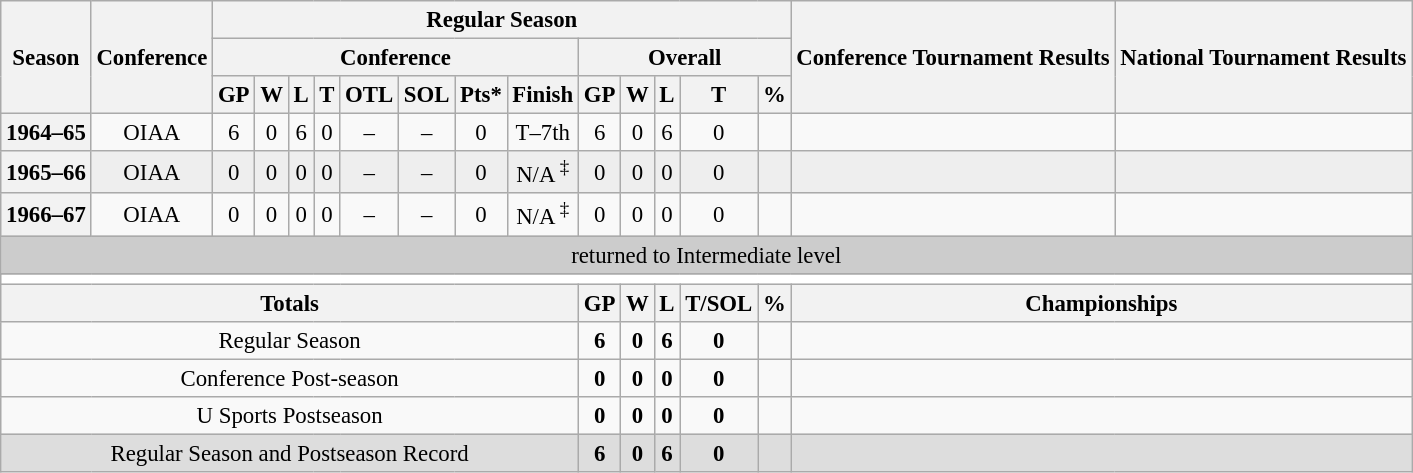<table class="wikitable" style="text-align: center; font-size: 95%">
<tr>
<th rowspan="3">Season</th>
<th rowspan="3">Conference</th>
<th colspan="13">Regular Season</th>
<th rowspan="3">Conference Tournament Results</th>
<th rowspan="3">National Tournament Results</th>
</tr>
<tr>
<th colspan="8">Conference</th>
<th colspan="5">Overall</th>
</tr>
<tr>
<th>GP</th>
<th>W</th>
<th>L</th>
<th>T</th>
<th>OTL</th>
<th>SOL</th>
<th>Pts*</th>
<th>Finish</th>
<th>GP</th>
<th>W</th>
<th>L</th>
<th>T</th>
<th>%</th>
</tr>
<tr>
<th>1964–65</th>
<td>OIAA</td>
<td>6</td>
<td>0</td>
<td>6</td>
<td>0</td>
<td>–</td>
<td>–</td>
<td>0</td>
<td>T–7th</td>
<td>6</td>
<td>0</td>
<td>6</td>
<td>0</td>
<td></td>
<td align="left"></td>
<td align="left"></td>
</tr>
<tr bgcolor=eeeeee>
<th>1965–66</th>
<td>OIAA</td>
<td>0</td>
<td>0</td>
<td>0</td>
<td>0</td>
<td>–</td>
<td>–</td>
<td>0</td>
<td>N/A <sup>‡</sup></td>
<td>0</td>
<td>0</td>
<td>0</td>
<td>0</td>
<td></td>
<td align="left"></td>
<td align="left"></td>
</tr>
<tr>
<th>1966–67</th>
<td>OIAA</td>
<td>0</td>
<td>0</td>
<td>0</td>
<td>0</td>
<td>–</td>
<td>–</td>
<td>0</td>
<td>N/A <sup>‡</sup></td>
<td>0</td>
<td>0</td>
<td>0</td>
<td>0</td>
<td></td>
<td align="left"></td>
<td align="left"></td>
</tr>
<tr bgcolor=cccccc>
<td colspan=18>returned to Intermediate level</td>
</tr>
<tr>
</tr>
<tr ->
</tr>
<tr>
<td colspan="17" style="background:#fff;"></td>
</tr>
<tr>
<th colspan="10">Totals</th>
<th>GP</th>
<th>W</th>
<th>L</th>
<th>T/SOL</th>
<th>%</th>
<th colspan="2">Championships</th>
</tr>
<tr>
<td colspan="10">Regular Season</td>
<td><strong>6</strong></td>
<td><strong>0</strong></td>
<td><strong>6</strong></td>
<td><strong>0</strong></td>
<td><strong></strong></td>
<td colspan="2" align="left"></td>
</tr>
<tr>
<td colspan="10">Conference Post-season</td>
<td><strong>0</strong></td>
<td><strong>0</strong></td>
<td><strong>0</strong></td>
<td><strong>0</strong></td>
<td><strong></strong></td>
<td colspan="2" align="left"></td>
</tr>
<tr>
<td colspan="10">U Sports Postseason</td>
<td><strong>0</strong></td>
<td><strong>0</strong></td>
<td><strong>0</strong></td>
<td><strong>0</strong></td>
<td><strong></strong></td>
<td colspan="2" align="left"></td>
</tr>
<tr bgcolor=dddddd>
<td colspan="10">Regular Season and Postseason Record</td>
<td><strong>6</strong></td>
<td><strong>0</strong></td>
<td><strong>6</strong></td>
<td><strong>0</strong></td>
<td><strong></strong></td>
<td colspan="2" align="left"></td>
</tr>
</table>
